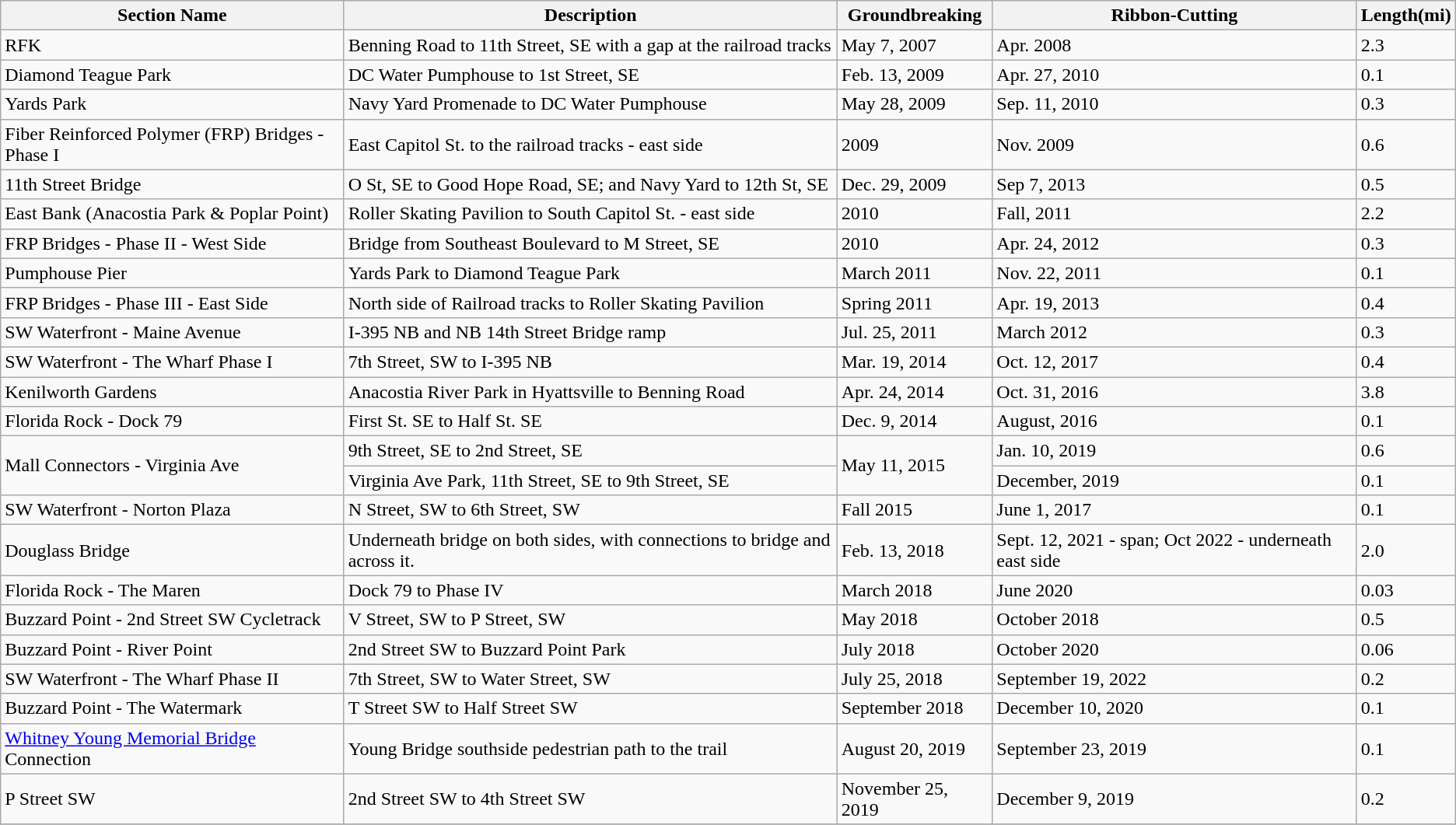<table class="wikitable">
<tr>
<th>Section Name</th>
<th>Description</th>
<th>Groundbreaking</th>
<th>Ribbon-Cutting</th>
<th>Length(mi)</th>
</tr>
<tr>
<td>RFK</td>
<td>Benning Road to 11th Street, SE with a gap at the railroad tracks</td>
<td>May 7, 2007</td>
<td>Apr. 2008 </td>
<td>2.3</td>
</tr>
<tr>
<td>Diamond Teague Park</td>
<td>DC Water Pumphouse to 1st Street, SE</td>
<td>Feb. 13, 2009 </td>
<td>Apr. 27, 2010 </td>
<td>0.1</td>
</tr>
<tr>
<td>Yards Park</td>
<td>Navy Yard Promenade to DC Water Pumphouse</td>
<td>May 28, 2009</td>
<td>Sep. 11, 2010</td>
<td>0.3</td>
</tr>
<tr>
<td>Fiber Reinforced Polymer (FRP) Bridges - Phase I</td>
<td>East Capitol St. to the railroad tracks - east side</td>
<td>2009</td>
<td>Nov. 2009</td>
<td>0.6</td>
</tr>
<tr>
<td>11th Street Bridge</td>
<td>O St, SE to Good Hope Road, SE; and Navy Yard to 12th St, SE</td>
<td>Dec. 29, 2009</td>
<td>Sep 7, 2013</td>
<td>0.5</td>
</tr>
<tr>
<td>East Bank (Anacostia Park & Poplar Point)</td>
<td>Roller Skating Pavilion to South Capitol St. - east side</td>
<td>2010</td>
<td>Fall, 2011</td>
<td>2.2</td>
</tr>
<tr>
<td>FRP Bridges - Phase II - West Side</td>
<td>Bridge from Southeast Boulevard to M Street, SE</td>
<td>2010</td>
<td>Apr. 24, 2012</td>
<td>0.3</td>
</tr>
<tr>
<td>Pumphouse Pier</td>
<td>Yards Park to Diamond Teague Park</td>
<td>March 2011</td>
<td>Nov. 22, 2011</td>
<td>0.1</td>
</tr>
<tr>
<td>FRP Bridges - Phase III - East Side</td>
<td>North side of Railroad tracks to Roller Skating Pavilion</td>
<td>Spring 2011</td>
<td>Apr. 19, 2013</td>
<td>0.4</td>
</tr>
<tr>
<td>SW Waterfront - Maine Avenue</td>
<td>I-395 NB and NB 14th Street Bridge ramp</td>
<td>Jul. 25, 2011</td>
<td>March 2012</td>
<td>0.3</td>
</tr>
<tr>
<td>SW Waterfront - The Wharf Phase I</td>
<td>7th Street, SW to I-395 NB</td>
<td>Mar. 19, 2014</td>
<td>Oct. 12, 2017</td>
<td>0.4</td>
</tr>
<tr>
<td>Kenilworth Gardens</td>
<td>Anacostia River Park in Hyattsville to Benning Road</td>
<td>Apr. 24, 2014</td>
<td>Oct. 31, 2016</td>
<td>3.8</td>
</tr>
<tr>
<td>Florida Rock - Dock 79</td>
<td>First St. SE to Half St. SE</td>
<td>Dec. 9, 2014</td>
<td>August, 2016</td>
<td>0.1</td>
</tr>
<tr>
<td rowspan="2">Mall Connectors - Virginia Ave</td>
<td>9th Street, SE to 2nd Street, SE</td>
<td rowspan="2">May 11, 2015</td>
<td>Jan. 10, 2019</td>
<td>0.6</td>
</tr>
<tr>
<td>Virginia Ave Park, 11th Street, SE to 9th Street, SE</td>
<td>December, 2019</td>
<td>0.1</td>
</tr>
<tr>
<td>SW Waterfront - Norton Plaza</td>
<td>N Street, SW to 6th Street, SW</td>
<td>Fall 2015</td>
<td>June 1, 2017</td>
<td>0.1</td>
</tr>
<tr>
<td>Douglass Bridge</td>
<td>Underneath bridge on both sides, with connections to bridge and across it.</td>
<td>Feb. 13, 2018</td>
<td>Sept. 12, 2021 - span; Oct 2022 - underneath east side</td>
<td>2.0</td>
</tr>
<tr>
<td>Florida Rock - The Maren</td>
<td>Dock 79 to Phase IV</td>
<td>March 2018</td>
<td>June 2020</td>
<td>0.03</td>
</tr>
<tr>
<td>Buzzard Point - 2nd Street SW Cycletrack</td>
<td>V Street, SW to P Street, SW</td>
<td>May 2018</td>
<td>October 2018</td>
<td>0.5</td>
</tr>
<tr>
<td>Buzzard Point - River Point</td>
<td>2nd Street SW to Buzzard Point Park</td>
<td>July 2018</td>
<td>October 2020</td>
<td>0.06</td>
</tr>
<tr>
<td>SW Waterfront - The Wharf Phase II</td>
<td>7th Street, SW to Water Street, SW</td>
<td>July 25, 2018</td>
<td>September 19, 2022</td>
<td>0.2</td>
</tr>
<tr>
<td>Buzzard Point - The Watermark</td>
<td>T Street SW to Half Street SW</td>
<td>September 2018</td>
<td>December 10, 2020</td>
<td>0.1</td>
</tr>
<tr>
<td><a href='#'>Whitney Young Memorial Bridge</a> Connection</td>
<td>Young Bridge southside pedestrian path to the trail</td>
<td>August 20, 2019</td>
<td>September 23, 2019</td>
<td>0.1</td>
</tr>
<tr>
<td>P Street SW</td>
<td>2nd Street SW to 4th Street SW</td>
<td>November 25, 2019</td>
<td>December 9, 2019</td>
<td>0.2</td>
</tr>
<tr>
</tr>
</table>
